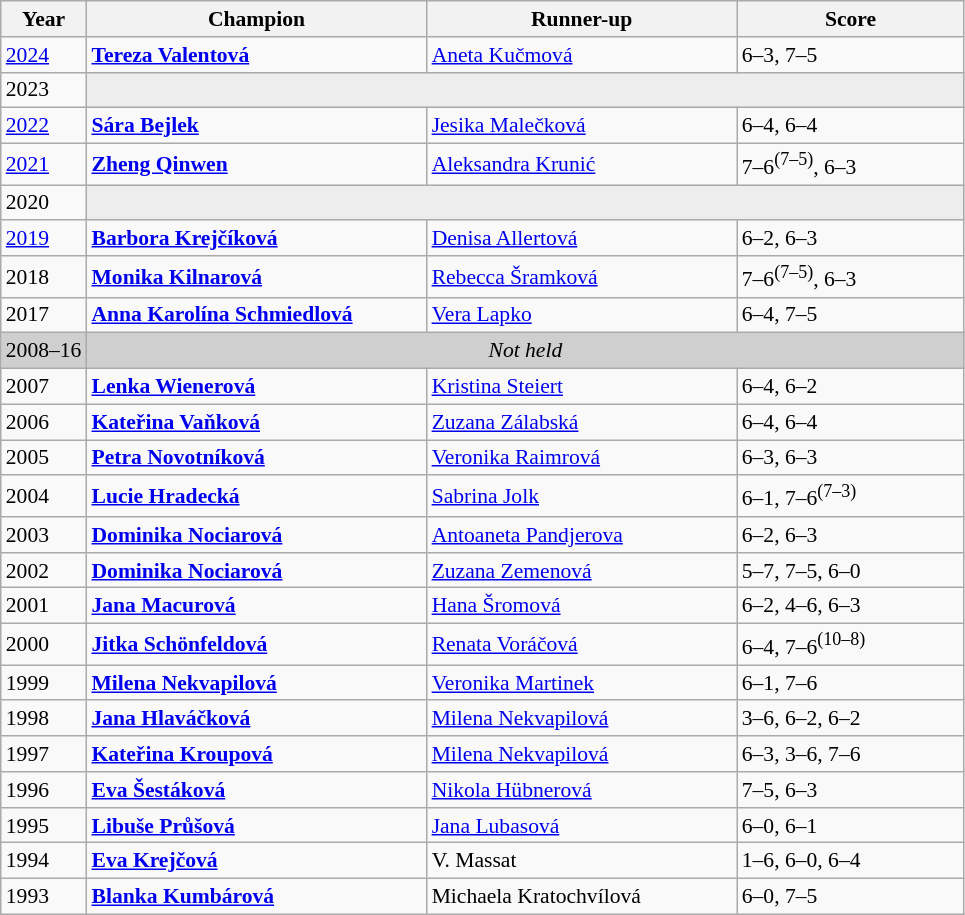<table class="wikitable" style="font-size:90%">
<tr>
<th>Year</th>
<th width="220">Champion</th>
<th width="200">Runner-up</th>
<th width="145">Score</th>
</tr>
<tr>
<td><a href='#'>2024</a></td>
<td> <strong><a href='#'>Tereza Valentová</a></strong></td>
<td> <a href='#'>Aneta Kučmová</a></td>
<td>6–3, 7–5</td>
</tr>
<tr>
<td>2023</td>
<td colspan=3 bgcolor="#ededed"></td>
</tr>
<tr>
<td><a href='#'>2022</a></td>
<td> <strong><a href='#'>Sára Bejlek</a></strong></td>
<td> <a href='#'>Jesika Malečková</a></td>
<td>6–4, 6–4</td>
</tr>
<tr>
<td><a href='#'>2021</a></td>
<td> <strong><a href='#'>Zheng Qinwen</a></strong></td>
<td> <a href='#'>Aleksandra Krunić</a></td>
<td>7–6<sup>(7–5)</sup>, 6–3</td>
</tr>
<tr>
<td>2020</td>
<td colspan=3 bgcolor="#ededed"></td>
</tr>
<tr>
<td><a href='#'>2019</a></td>
<td> <strong><a href='#'>Barbora Krejčíková</a></strong></td>
<td> <a href='#'>Denisa Allertová</a></td>
<td>6–2, 6–3</td>
</tr>
<tr>
<td>2018</td>
<td> <strong><a href='#'>Monika Kilnarová</a></strong></td>
<td> <a href='#'>Rebecca Šramková</a></td>
<td>7–6<sup>(7–5)</sup>, 6–3</td>
</tr>
<tr>
<td>2017</td>
<td> <strong><a href='#'>Anna Karolína Schmiedlová</a></strong></td>
<td> <a href='#'>Vera Lapko</a></td>
<td>6–4, 7–5</td>
</tr>
<tr>
<td style="background:#cfcfcf">2008–16</td>
<td colspan=3 align=center style="background:#cfcfcf"><em>Not held</em></td>
</tr>
<tr>
<td>2007</td>
<td> <strong><a href='#'>Lenka Wienerová</a></strong></td>
<td> <a href='#'>Kristina Steiert</a></td>
<td>6–4, 6–2</td>
</tr>
<tr>
<td>2006</td>
<td> <strong><a href='#'>Kateřina Vaňková</a></strong></td>
<td> <a href='#'>Zuzana Zálabská</a></td>
<td>6–4, 6–4</td>
</tr>
<tr>
<td>2005</td>
<td> <strong><a href='#'>Petra Novotníková</a></strong></td>
<td> <a href='#'>Veronika Raimrová</a></td>
<td>6–3, 6–3</td>
</tr>
<tr>
<td>2004</td>
<td> <strong><a href='#'>Lucie Hradecká</a></strong></td>
<td> <a href='#'>Sabrina Jolk</a></td>
<td>6–1, 7–6<sup>(7–3)</sup></td>
</tr>
<tr>
<td>2003</td>
<td> <strong><a href='#'>Dominika Nociarová</a></strong></td>
<td> <a href='#'>Antoaneta Pandjerova</a></td>
<td>6–2, 6–3</td>
</tr>
<tr>
<td>2002</td>
<td> <strong><a href='#'>Dominika Nociarová</a></strong></td>
<td> <a href='#'>Zuzana Zemenová</a></td>
<td>5–7, 7–5, 6–0</td>
</tr>
<tr>
<td>2001</td>
<td> <strong><a href='#'>Jana Macurová</a></strong></td>
<td> <a href='#'>Hana Šromová</a></td>
<td>6–2, 4–6, 6–3</td>
</tr>
<tr>
<td>2000</td>
<td> <strong><a href='#'>Jitka Schönfeldová</a></strong></td>
<td> <a href='#'>Renata Voráčová</a></td>
<td>6–4, 7–6<sup>(10–8)</sup></td>
</tr>
<tr>
<td>1999</td>
<td> <strong><a href='#'>Milena Nekvapilová</a></strong></td>
<td> <a href='#'>Veronika Martinek</a></td>
<td>6–1, 7–6</td>
</tr>
<tr>
<td>1998</td>
<td> <strong><a href='#'>Jana Hlaváčková</a></strong></td>
<td> <a href='#'>Milena Nekvapilová</a></td>
<td>3–6, 6–2, 6–2</td>
</tr>
<tr>
<td>1997</td>
<td> <strong><a href='#'>Kateřina Kroupová</a></strong></td>
<td> <a href='#'>Milena Nekvapilová</a></td>
<td>6–3, 3–6, 7–6</td>
</tr>
<tr>
<td>1996</td>
<td> <strong><a href='#'>Eva Šestáková</a></strong></td>
<td> <a href='#'>Nikola Hübnerová</a></td>
<td>7–5, 6–3</td>
</tr>
<tr>
<td>1995</td>
<td> <strong><a href='#'>Libuše Průšová</a></strong></td>
<td> <a href='#'>Jana Lubasová</a></td>
<td>6–0, 6–1</td>
</tr>
<tr>
<td>1994</td>
<td> <strong><a href='#'>Eva Krejčová</a></strong></td>
<td> V. Massat</td>
<td>1–6, 6–0, 6–4</td>
</tr>
<tr>
<td>1993</td>
<td> <strong><a href='#'>Blanka Kumbárová</a></strong></td>
<td> Michaela Kratochvílová</td>
<td>6–0, 7–5</td>
</tr>
</table>
